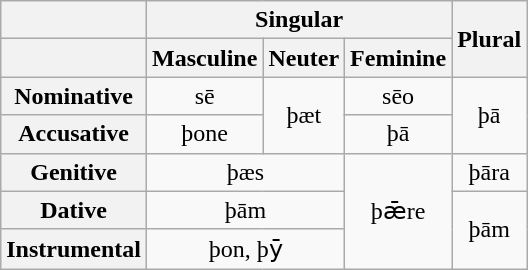<table class="wikitable" style="text-align:center">
<tr>
<th></th>
<th colspan="3">Singular</th>
<th rowspan="2">Plural</th>
</tr>
<tr>
<th></th>
<th>Masculine</th>
<th>Neuter</th>
<th>Feminine</th>
</tr>
<tr>
<th>Nominative</th>
<td>sē</td>
<td rowspan="2">þæt</td>
<td>sēo</td>
<td rowspan="2">þā</td>
</tr>
<tr>
<th>Accusative</th>
<td>þone</td>
<td>þā</td>
</tr>
<tr>
<th>Genitive</th>
<td colspan="2">þæs</td>
<td rowspan="3">þǣre</td>
<td>þāra</td>
</tr>
<tr>
<th>Dative</th>
<td colspan="2">þām</td>
<td rowspan="2">þām</td>
</tr>
<tr>
<th>Instrumental</th>
<td colspan="2">þon, þȳ</td>
</tr>
</table>
